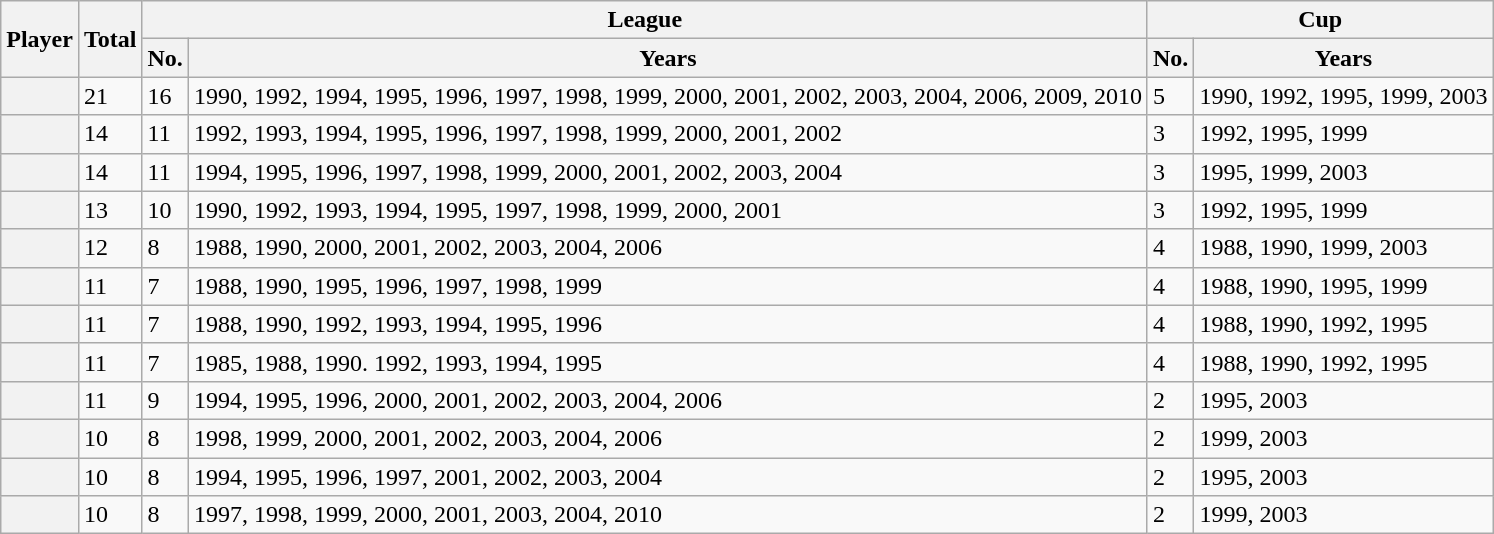<table class="wikitable sortable plainrowheaders">
<tr>
<th rowspan=2 scope=col>Player</th>
<th rowspan=2 scope=col>Total</th>
<th colspan=2 scope=col>League</th>
<th colspan=2 scope=col>Cup</th>
</tr>
<tr>
<th scope=col>No.</th>
<th scope=col>Years</th>
<th scope=col>No.</th>
<th scope=col>Years</th>
</tr>
<tr>
<th scope=row></th>
<td>21</td>
<td>16</td>
<td>1990, 1992, 1994, 1995, 1996, 1997, 1998, 1999, 2000, 2001, 2002, 2003, 2004, 2006, 2009, 2010</td>
<td>5</td>
<td>1990, 1992, 1995, 1999, 2003</td>
</tr>
<tr>
<th scope=row></th>
<td>14</td>
<td>11</td>
<td>1992, 1993, 1994, 1995, 1996, 1997, 1998, 1999, 2000, 2001, 2002</td>
<td>3</td>
<td>1992, 1995, 1999</td>
</tr>
<tr>
<th scope=row></th>
<td>14</td>
<td>11</td>
<td>1994, 1995, 1996, 1997, 1998, 1999, 2000, 2001, 2002, 2003, 2004</td>
<td>3</td>
<td>1995, 1999, 2003</td>
</tr>
<tr>
<th scope=row></th>
<td>13</td>
<td>10</td>
<td>1990, 1992, 1993, 1994, 1995, 1997, 1998, 1999, 2000, 2001</td>
<td>3</td>
<td>1992, 1995, 1999</td>
</tr>
<tr>
<th scope=row></th>
<td>12</td>
<td>8</td>
<td>1988, 1990, 2000, 2001, 2002, 2003, 2004, 2006</td>
<td>4</td>
<td>1988, 1990, 1999, 2003</td>
</tr>
<tr>
<th scope=row></th>
<td>11</td>
<td>7</td>
<td>1988, 1990, 1995, 1996, 1997, 1998, 1999</td>
<td>4</td>
<td>1988, 1990, 1995, 1999</td>
</tr>
<tr>
<th scope=row></th>
<td>11</td>
<td>7</td>
<td>1988, 1990, 1992, 1993, 1994, 1995, 1996</td>
<td>4</td>
<td>1988, 1990, 1992, 1995</td>
</tr>
<tr>
<th scope=row></th>
<td>11</td>
<td>7</td>
<td>1985, 1988, 1990. 1992, 1993, 1994, 1995</td>
<td>4</td>
<td>1988, 1990, 1992, 1995</td>
</tr>
<tr>
<th scope=row></th>
<td>11</td>
<td>9</td>
<td>1994, 1995, 1996, 2000, 2001, 2002, 2003, 2004, 2006</td>
<td>2</td>
<td>1995, 2003</td>
</tr>
<tr>
<th scope=row></th>
<td>10</td>
<td>8</td>
<td>1998, 1999, 2000, 2001, 2002, 2003, 2004, 2006</td>
<td>2</td>
<td>1999, 2003</td>
</tr>
<tr>
<th scope=row></th>
<td>10</td>
<td>8</td>
<td>1994, 1995, 1996, 1997, 2001, 2002, 2003, 2004</td>
<td>2</td>
<td>1995, 2003</td>
</tr>
<tr>
<th scope=row></th>
<td>10</td>
<td>8</td>
<td>1997, 1998, 1999, 2000, 2001, 2003, 2004, 2010</td>
<td>2</td>
<td>1999, 2003</td>
</tr>
</table>
